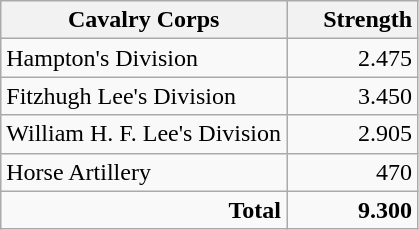<table class="wikitable">
<tr>
<th>Cavalry Corps</th>
<th width=80px; style="text-align: right;">Strength</th>
</tr>
<tr>
<td>Hampton's Division</td>
<td style="text-align: right;">2.475</td>
</tr>
<tr>
<td>Fitzhugh Lee's Division</td>
<td style="text-align: right;">3.450</td>
</tr>
<tr>
<td>William H. F. Lee's Division</td>
<td style="text-align: right;">2.905</td>
</tr>
<tr>
<td>Horse Artillery</td>
<td style="text-align: right;">470</td>
</tr>
<tr>
<td style="text-align: right; font-weight: bold;">Total</td>
<td style="text-align: right; font-weight: bold;">9.300</td>
</tr>
</table>
